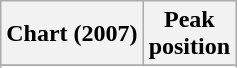<table class="wikitable sortable plainrowheaders" style="text-align:center">
<tr>
<th scope="col">Chart (2007)</th>
<th scope="col">Peak<br> position</th>
</tr>
<tr>
</tr>
<tr>
</tr>
<tr>
</tr>
<tr>
</tr>
<tr>
</tr>
<tr>
</tr>
<tr>
</tr>
<tr>
</tr>
<tr>
</tr>
<tr>
</tr>
<tr>
</tr>
<tr>
</tr>
<tr>
</tr>
<tr>
</tr>
<tr>
</tr>
<tr>
</tr>
<tr>
</tr>
<tr>
</tr>
<tr>
</tr>
<tr>
</tr>
<tr>
</tr>
<tr>
</tr>
</table>
